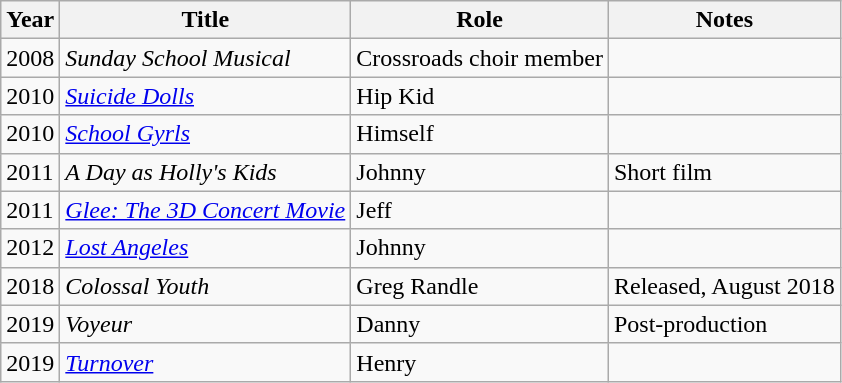<table class="wikitable sortable">
<tr>
<th>Year</th>
<th>Title</th>
<th>Role</th>
<th class="unsortable">Notes</th>
</tr>
<tr>
<td>2008</td>
<td><em>Sunday School Musical</em></td>
<td>Crossroads choir member</td>
<td></td>
</tr>
<tr>
<td>2010</td>
<td><em><a href='#'>Suicide Dolls</a></em></td>
<td>Hip Kid</td>
<td></td>
</tr>
<tr>
<td>2010</td>
<td><em><a href='#'>School Gyrls</a></em></td>
<td>Himself</td>
<td></td>
</tr>
<tr>
<td>2011</td>
<td><em>A Day as Holly's Kids</em></td>
<td>Johnny</td>
<td>Short film</td>
</tr>
<tr>
<td>2011</td>
<td><em><a href='#'>Glee: The 3D Concert Movie</a></em></td>
<td>Jeff</td>
<td></td>
</tr>
<tr>
<td>2012</td>
<td><em><a href='#'>Lost Angeles</a></em></td>
<td>Johnny</td>
<td></td>
</tr>
<tr>
<td>2018</td>
<td><em>Colossal Youth</em></td>
<td>Greg Randle</td>
<td>Released, August 2018</td>
</tr>
<tr>
<td>2019</td>
<td><em>Voyeur</em></td>
<td>Danny</td>
<td>Post-production</td>
</tr>
<tr>
<td>2019</td>
<td><em><a href='#'>Turnover</a></em></td>
<td>Henry</td>
<td></td>
</tr>
</table>
